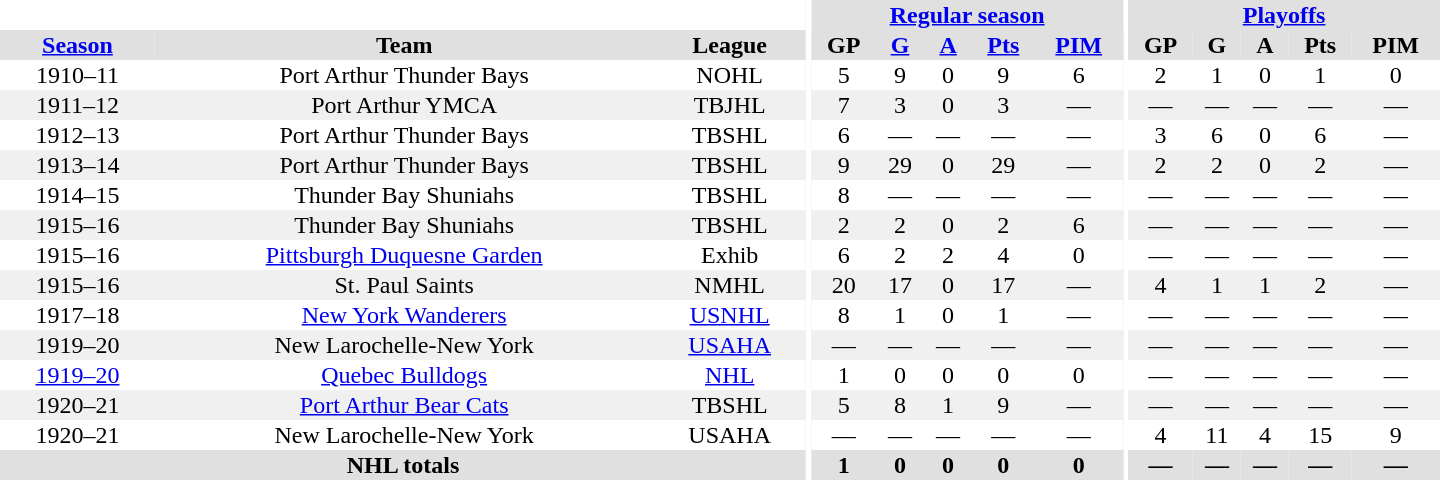<table border="0" cellpadding="1" cellspacing="0" style="text-align:center; width:60em">
<tr bgcolor="#e0e0e0">
<th colspan="3" bgcolor="#ffffff"></th>
<th rowspan="100" bgcolor="#ffffff"></th>
<th colspan="5"><a href='#'>Regular season</a></th>
<th rowspan="100" bgcolor="#ffffff"></th>
<th colspan="5"><a href='#'>Playoffs</a></th>
</tr>
<tr bgcolor="#e0e0e0">
<th><a href='#'>Season</a></th>
<th>Team</th>
<th>League</th>
<th>GP</th>
<th><a href='#'>G</a></th>
<th><a href='#'>A</a></th>
<th><a href='#'>Pts</a></th>
<th><a href='#'>PIM</a></th>
<th>GP</th>
<th>G</th>
<th>A</th>
<th>Pts</th>
<th>PIM</th>
</tr>
<tr>
<td>1910–11</td>
<td>Port Arthur Thunder Bays</td>
<td>NOHL</td>
<td>5</td>
<td>9</td>
<td>0</td>
<td>9</td>
<td>6</td>
<td>2</td>
<td>1</td>
<td>0</td>
<td>1</td>
<td>0</td>
</tr>
<tr bgcolor="#f0f0f0">
<td>1911–12</td>
<td>Port Arthur YMCA</td>
<td>TBJHL</td>
<td>7</td>
<td>3</td>
<td>0</td>
<td>3</td>
<td>—</td>
<td>—</td>
<td>—</td>
<td>—</td>
<td>—</td>
<td>—</td>
</tr>
<tr>
<td>1912–13</td>
<td>Port Arthur Thunder Bays</td>
<td>TBSHL</td>
<td>6</td>
<td>—</td>
<td>—</td>
<td>—</td>
<td>—</td>
<td>3</td>
<td>6</td>
<td>0</td>
<td>6</td>
<td>—</td>
</tr>
<tr bgcolor="#f0f0f0">
<td>1913–14</td>
<td>Port Arthur Thunder Bays</td>
<td>TBSHL</td>
<td>9</td>
<td>29</td>
<td>0</td>
<td>29</td>
<td>—</td>
<td>2</td>
<td>2</td>
<td>0</td>
<td>2</td>
<td>—</td>
</tr>
<tr>
<td>1914–15</td>
<td>Thunder Bay Shuniahs</td>
<td>TBSHL</td>
<td>8</td>
<td>—</td>
<td>—</td>
<td>—</td>
<td>—</td>
<td>—</td>
<td>—</td>
<td>—</td>
<td>—</td>
<td>—</td>
</tr>
<tr bgcolor="#f0f0f0">
<td>1915–16</td>
<td>Thunder Bay Shuniahs</td>
<td>TBSHL</td>
<td>2</td>
<td>2</td>
<td>0</td>
<td>2</td>
<td>6</td>
<td>—</td>
<td>—</td>
<td>—</td>
<td>—</td>
<td>—</td>
</tr>
<tr>
<td>1915–16</td>
<td><a href='#'>Pittsburgh Duquesne Garden</a></td>
<td>Exhib</td>
<td>6</td>
<td>2</td>
<td>2</td>
<td>4</td>
<td>0</td>
<td>—</td>
<td>—</td>
<td>—</td>
<td>—</td>
<td>—</td>
</tr>
<tr bgcolor="#f0f0f0">
<td>1915–16</td>
<td>St. Paul Saints</td>
<td>NMHL</td>
<td>20</td>
<td>17</td>
<td>0</td>
<td>17</td>
<td>—</td>
<td>4</td>
<td>1</td>
<td>1</td>
<td>2</td>
<td>—</td>
</tr>
<tr>
<td>1917–18</td>
<td><a href='#'>New York Wanderers</a></td>
<td><a href='#'>USNHL</a></td>
<td>8</td>
<td>1</td>
<td>0</td>
<td>1</td>
<td>—</td>
<td>—</td>
<td>—</td>
<td>—</td>
<td>—</td>
<td>—</td>
</tr>
<tr bgcolor="#f0f0f0">
<td>1919–20</td>
<td>New Larochelle-New York</td>
<td><a href='#'>USAHA</a></td>
<td>—</td>
<td>—</td>
<td>—</td>
<td>—</td>
<td>—</td>
<td>—</td>
<td>—</td>
<td>—</td>
<td>—</td>
<td>—</td>
</tr>
<tr>
<td><a href='#'>1919–20</a></td>
<td><a href='#'>Quebec Bulldogs</a></td>
<td><a href='#'>NHL</a></td>
<td>1</td>
<td>0</td>
<td>0</td>
<td>0</td>
<td>0</td>
<td>—</td>
<td>—</td>
<td>—</td>
<td>—</td>
<td>—</td>
</tr>
<tr bgcolor="#f0f0f0">
<td>1920–21</td>
<td><a href='#'>Port Arthur Bear Cats</a></td>
<td>TBSHL</td>
<td>5</td>
<td>8</td>
<td>1</td>
<td>9</td>
<td>—</td>
<td>—</td>
<td>—</td>
<td>—</td>
<td>—</td>
<td>—</td>
</tr>
<tr>
<td>1920–21</td>
<td>New Larochelle-New York</td>
<td>USAHA</td>
<td>—</td>
<td>—</td>
<td>—</td>
<td>—</td>
<td>—</td>
<td>4</td>
<td>11</td>
<td>4</td>
<td>15</td>
<td>9</td>
</tr>
<tr bgcolor="#e0e0e0">
<th colspan="3">NHL totals</th>
<th>1</th>
<th>0</th>
<th>0</th>
<th>0</th>
<th>0</th>
<th>—</th>
<th>—</th>
<th>—</th>
<th>—</th>
<th>—</th>
</tr>
</table>
